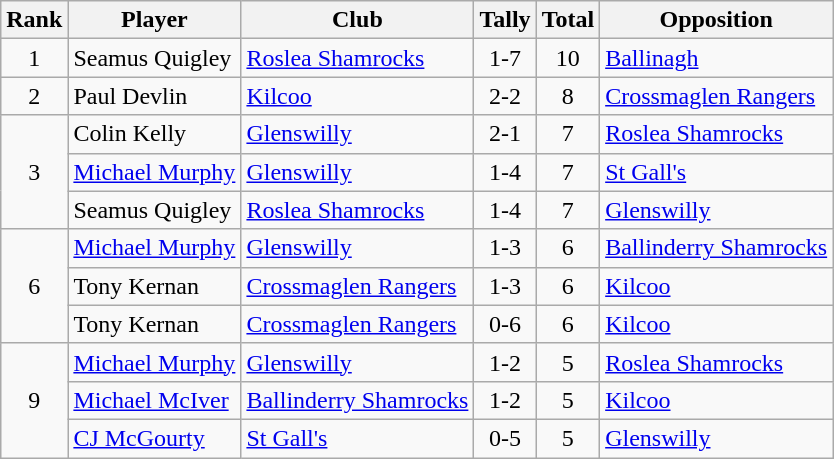<table class="wikitable">
<tr>
<th>Rank</th>
<th>Player</th>
<th>Club</th>
<th>Tally</th>
<th>Total</th>
<th>Opposition</th>
</tr>
<tr>
<td rowspan="1" style="text-align:center;">1</td>
<td>Seamus Quigley</td>
<td><a href='#'>Roslea Shamrocks</a></td>
<td align=center>1-7</td>
<td align=center>10</td>
<td><a href='#'>Ballinagh</a></td>
</tr>
<tr>
<td rowspan="1" style="text-align:center;">2</td>
<td>Paul Devlin</td>
<td><a href='#'>Kilcoo</a></td>
<td align=center>2-2</td>
<td align=center>8</td>
<td><a href='#'>Crossmaglen Rangers</a></td>
</tr>
<tr>
<td rowspan="3" style="text-align:center;">3</td>
<td>Colin Kelly</td>
<td><a href='#'>Glenswilly</a></td>
<td align=center>2-1</td>
<td align=center>7</td>
<td><a href='#'>Roslea Shamrocks</a></td>
</tr>
<tr>
<td><a href='#'>Michael Murphy</a></td>
<td><a href='#'>Glenswilly</a></td>
<td align=center>1-4</td>
<td align=center>7</td>
<td><a href='#'>St Gall's</a></td>
</tr>
<tr>
<td>Seamus Quigley</td>
<td><a href='#'>Roslea Shamrocks</a></td>
<td align=center>1-4</td>
<td align=center>7</td>
<td><a href='#'>Glenswilly</a></td>
</tr>
<tr>
<td rowspan="3" style="text-align:center;">6</td>
<td><a href='#'>Michael Murphy</a></td>
<td><a href='#'>Glenswilly</a></td>
<td align=center>1-3</td>
<td align=center>6</td>
<td><a href='#'>Ballinderry Shamrocks</a></td>
</tr>
<tr>
<td>Tony Kernan</td>
<td><a href='#'>Crossmaglen Rangers</a></td>
<td align=center>1-3</td>
<td align=center>6</td>
<td><a href='#'>Kilcoo</a></td>
</tr>
<tr>
<td>Tony Kernan</td>
<td><a href='#'>Crossmaglen Rangers</a></td>
<td align=center>0-6</td>
<td align=center>6</td>
<td><a href='#'>Kilcoo</a></td>
</tr>
<tr>
<td rowspan="3" style="text-align:center;">9</td>
<td><a href='#'>Michael Murphy</a></td>
<td><a href='#'>Glenswilly</a></td>
<td align=center>1-2</td>
<td align=center>5</td>
<td><a href='#'>Roslea Shamrocks</a></td>
</tr>
<tr>
<td><a href='#'>Michael McIver</a></td>
<td><a href='#'>Ballinderry Shamrocks</a></td>
<td align=center>1-2</td>
<td align=center>5</td>
<td><a href='#'>Kilcoo</a></td>
</tr>
<tr>
<td><a href='#'>CJ McGourty</a></td>
<td><a href='#'>St Gall's</a></td>
<td align=center>0-5</td>
<td align=center>5</td>
<td><a href='#'>Glenswilly</a></td>
</tr>
</table>
